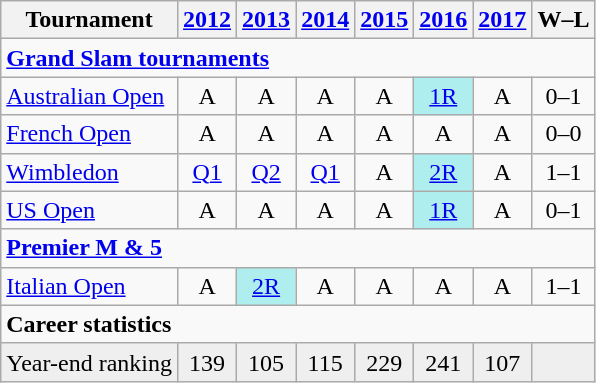<table class=wikitable style=text-align:center;>
<tr>
<th>Tournament</th>
<th><a href='#'>2012</a></th>
<th><a href='#'>2013</a></th>
<th><a href='#'>2014</a></th>
<th><a href='#'>2015</a></th>
<th><a href='#'>2016</a></th>
<th><a href='#'>2017</a></th>
<th>W–L</th>
</tr>
<tr>
<td colspan="8" align="left"><strong><a href='#'>Grand Slam tournaments</a></strong></td>
</tr>
<tr>
<td align=left><a href='#'>Australian Open</a></td>
<td>A</td>
<td>A</td>
<td>A</td>
<td>A</td>
<td bgcolor=afeeee><a href='#'>1R</a></td>
<td>A</td>
<td>0–1</td>
</tr>
<tr>
<td align=left><a href='#'>French Open</a></td>
<td>A</td>
<td>A</td>
<td>A</td>
<td>A</td>
<td>A</td>
<td>A</td>
<td>0–0</td>
</tr>
<tr>
<td align=left><a href='#'>Wimbledon</a></td>
<td bgcolor=><a href='#'>Q1</a></td>
<td bgcolor=><a href='#'>Q2</a></td>
<td bgcolor=><a href='#'>Q1</a></td>
<td>A</td>
<td bgcolor=afeeee><a href='#'>2R</a></td>
<td>A</td>
<td>1–1</td>
</tr>
<tr>
<td align=left><a href='#'>US Open</a></td>
<td>A</td>
<td>A</td>
<td>A</td>
<td>A</td>
<td bgcolor=afeeee><a href='#'>1R</a></td>
<td>A</td>
<td>0–1</td>
</tr>
<tr>
<td colspan="8" align="left"><a href='#'><strong>Premier M & 5</strong></a></td>
</tr>
<tr>
<td align=left><a href='#'>Italian Open</a></td>
<td>A</td>
<td bgcolor=afeeee><a href='#'>2R</a></td>
<td>A</td>
<td>A</td>
<td>A</td>
<td>A</td>
<td>1–1</td>
</tr>
<tr>
<td align=left colspan="8"><strong>Career statistics</strong></td>
</tr>
<tr bgcolor=efefef>
<td align=left>Year-end ranking</td>
<td>139</td>
<td>105</td>
<td>115</td>
<td>229</td>
<td>241</td>
<td>107</td>
<td></td>
</tr>
</table>
